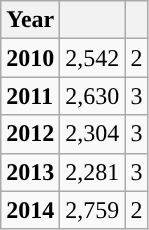<table class="wikitable sortable" style="font-size: %">
<tr>
<th width=px>Year</th>
<th width=px></th>
<th width=px></th>
</tr>
<tr>
<td><strong>2010</strong></td>
<td>2,542</td>
<td align=center>2</td>
</tr>
<tr>
<td><strong>2011</strong></td>
<td>2,630</td>
<td align=center>3</td>
</tr>
<tr>
<td><strong>2012</strong></td>
<td>2,304</td>
<td align=center>3</td>
</tr>
<tr>
<td><strong>2013</strong></td>
<td>2,281</td>
<td align=center>3</td>
</tr>
<tr>
<td><strong>2014</strong></td>
<td>2,759</td>
<td align=center>2</td>
</tr>
</table>
